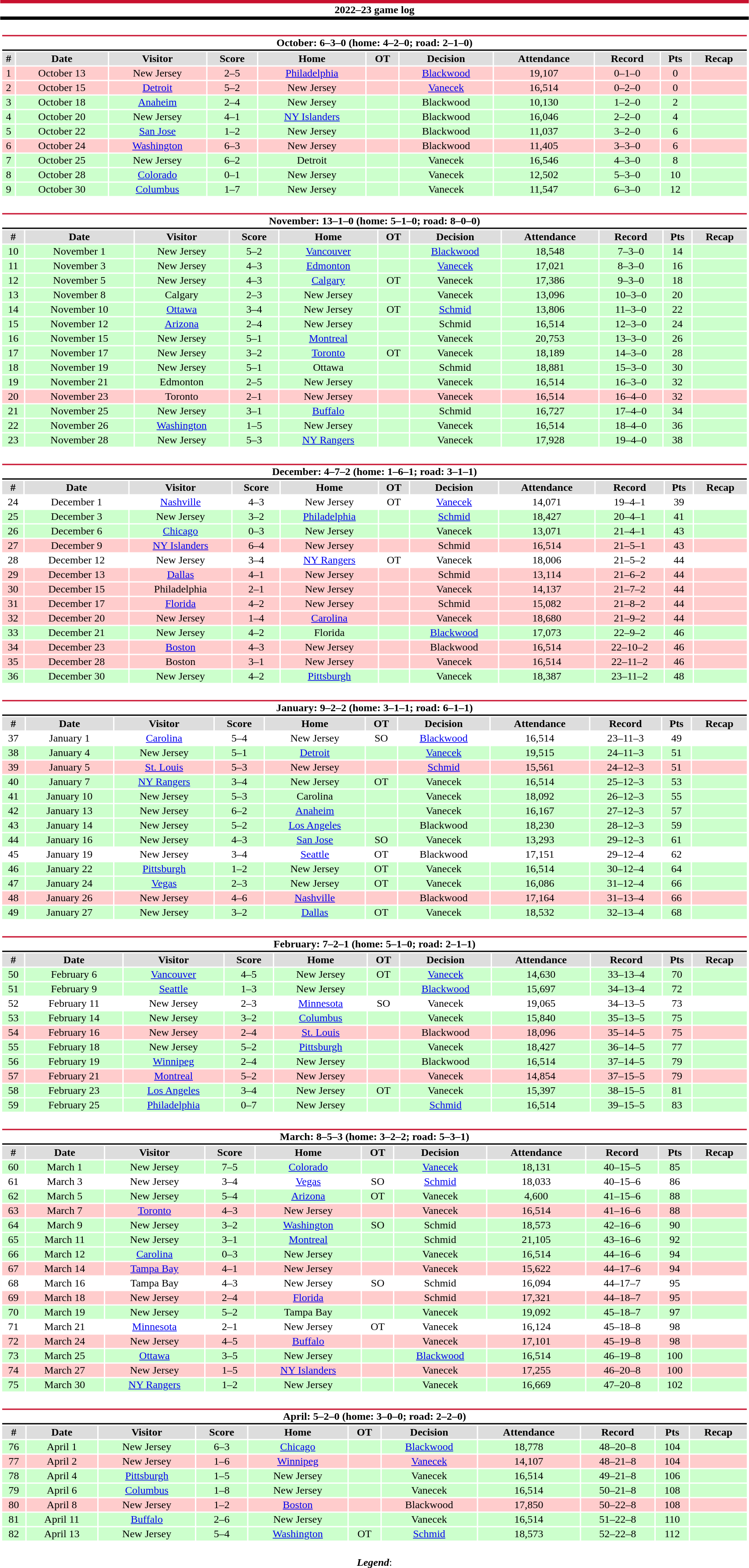<table class="toccolours" style="width:90%; clear:both; margin:1.5em auto; text-align:center;">
<tr>
<th colspan="11" style="background:#FFFFFF; border-top:#C8102E 5px solid; border-bottom:#010101 5px solid;">2022–23 game log</th>
</tr>
<tr>
<td colspan="11"><br><table class="toccolours collapsible collapsed" style="width:100%;">
<tr>
<th colspan="11" style="background:#FFFFFF; border-top:#C8102E 2px solid; border-bottom:#010101 2px solid;">October: 6–3–0 (home: 4–2–0; road: 2–1–0)</th>
</tr>
<tr style="background:#ddd;">
<th>#</th>
<th>Date</th>
<th>Visitor</th>
<th>Score</th>
<th>Home</th>
<th>OT</th>
<th>Decision</th>
<th>Attendance</th>
<th>Record</th>
<th>Pts</th>
<th>Recap</th>
</tr>
<tr style="background:#fcc;">
<td>1</td>
<td>October 13</td>
<td>New Jersey</td>
<td>2–5</td>
<td><a href='#'>Philadelphia</a></td>
<td></td>
<td><a href='#'>Blackwood</a></td>
<td>19,107</td>
<td>0–1–0</td>
<td>0</td>
<td></td>
</tr>
<tr style="background:#fcc;">
<td>2</td>
<td>October 15</td>
<td><a href='#'>Detroit</a></td>
<td>5–2</td>
<td>New Jersey</td>
<td></td>
<td><a href='#'>Vanecek</a></td>
<td>16,514</td>
<td>0–2–0</td>
<td>0</td>
<td></td>
</tr>
<tr style="background:#cfc;">
<td>3</td>
<td>October 18</td>
<td><a href='#'>Anaheim</a></td>
<td>2–4</td>
<td>New Jersey</td>
<td></td>
<td>Blackwood</td>
<td>10,130</td>
<td>1–2–0</td>
<td>2</td>
<td></td>
</tr>
<tr style="background:#cfc;">
<td>4</td>
<td>October 20</td>
<td>New Jersey</td>
<td>4–1</td>
<td><a href='#'>NY Islanders</a></td>
<td></td>
<td>Blackwood</td>
<td>16,046</td>
<td>2–2–0</td>
<td>4</td>
<td></td>
</tr>
<tr style="background:#cfc;">
<td>5</td>
<td>October 22</td>
<td><a href='#'>San Jose</a></td>
<td>1–2</td>
<td>New Jersey</td>
<td></td>
<td>Blackwood</td>
<td>11,037</td>
<td>3–2–0</td>
<td>6</td>
<td></td>
</tr>
<tr style="background:#fcc;">
<td>6</td>
<td>October 24</td>
<td><a href='#'>Washington</a></td>
<td>6–3</td>
<td>New Jersey</td>
<td></td>
<td>Blackwood</td>
<td>11,405</td>
<td>3–3–0</td>
<td>6</td>
<td></td>
</tr>
<tr style="background:#cfc;">
<td>7</td>
<td>October 25</td>
<td>New Jersey</td>
<td>6–2</td>
<td>Detroit</td>
<td></td>
<td>Vanecek</td>
<td>16,546</td>
<td>4–3–0</td>
<td>8</td>
<td></td>
</tr>
<tr style="background:#cfc;">
<td>8</td>
<td>October 28</td>
<td><a href='#'>Colorado</a></td>
<td>0–1</td>
<td>New Jersey</td>
<td></td>
<td>Vanecek</td>
<td>12,502</td>
<td>5–3–0</td>
<td>10</td>
<td></td>
</tr>
<tr style="background:#cfc;">
<td>9</td>
<td>October 30</td>
<td><a href='#'>Columbus</a></td>
<td>1–7</td>
<td>New Jersey</td>
<td></td>
<td>Vanecek</td>
<td>11,547</td>
<td>6–3–0</td>
<td>12</td>
<td></td>
</tr>
</table>
</td>
</tr>
<tr>
<td colspan="11"><br><table class="toccolours collapsible collapsed" style="width:100%;">
<tr>
<th colspan="11" style="background:#FFFFFF; border-top:#C8102E 2px solid; border-bottom:#010101 2px solid;">November: 13–1–0 (home: 5–1–0; road: 8–0–0)</th>
</tr>
<tr style="background:#ddd;">
<th>#</th>
<th>Date</th>
<th>Visitor</th>
<th>Score</th>
<th>Home</th>
<th>OT</th>
<th>Decision</th>
<th>Attendance</th>
<th>Record</th>
<th>Pts</th>
<th>Recap</th>
</tr>
<tr style="background:#cfc;">
<td>10</td>
<td>November 1</td>
<td>New Jersey</td>
<td>5–2</td>
<td><a href='#'>Vancouver</a></td>
<td></td>
<td><a href='#'>Blackwood</a></td>
<td>18,548</td>
<td>7–3–0</td>
<td>14</td>
<td></td>
</tr>
<tr style="background:#cfc;">
<td>11</td>
<td>November 3</td>
<td>New Jersey</td>
<td>4–3</td>
<td><a href='#'>Edmonton</a></td>
<td></td>
<td><a href='#'>Vanecek</a></td>
<td>17,021</td>
<td>8–3–0</td>
<td>16</td>
<td></td>
</tr>
<tr style="background:#cfc;">
<td>12</td>
<td>November 5</td>
<td>New Jersey</td>
<td>4–3</td>
<td><a href='#'>Calgary</a></td>
<td>OT</td>
<td>Vanecek</td>
<td>17,386</td>
<td>9–3–0</td>
<td>18</td>
<td></td>
</tr>
<tr style="background:#cfc;">
<td>13</td>
<td>November 8</td>
<td>Calgary</td>
<td>2–3</td>
<td>New Jersey</td>
<td></td>
<td>Vanecek</td>
<td>13,096</td>
<td>10–3–0</td>
<td>20</td>
<td></td>
</tr>
<tr style="background:#cfc;">
<td>14</td>
<td>November 10</td>
<td><a href='#'>Ottawa</a></td>
<td>3–4</td>
<td>New Jersey</td>
<td>OT</td>
<td><a href='#'>Schmid</a></td>
<td>13,806</td>
<td>11–3–0</td>
<td>22</td>
<td></td>
</tr>
<tr style="background:#cfc;">
<td>15</td>
<td>November 12</td>
<td><a href='#'>Arizona</a></td>
<td>2–4</td>
<td>New Jersey</td>
<td></td>
<td>Schmid</td>
<td>16,514</td>
<td>12–3–0</td>
<td>24</td>
<td></td>
</tr>
<tr style="background:#cfc;">
<td>16</td>
<td>November 15</td>
<td>New Jersey</td>
<td>5–1</td>
<td><a href='#'>Montreal</a></td>
<td></td>
<td>Vanecek</td>
<td>20,753</td>
<td>13–3–0</td>
<td>26</td>
<td></td>
</tr>
<tr style="background:#cfc;">
<td>17</td>
<td>November 17</td>
<td>New Jersey</td>
<td>3–2</td>
<td><a href='#'>Toronto</a></td>
<td>OT</td>
<td>Vanecek</td>
<td>18,189</td>
<td>14–3–0</td>
<td>28</td>
<td></td>
</tr>
<tr style="background:#cfc;">
<td>18</td>
<td>November 19</td>
<td>New Jersey</td>
<td>5–1</td>
<td>Ottawa</td>
<td></td>
<td>Schmid</td>
<td>18,881</td>
<td>15–3–0</td>
<td>30</td>
<td></td>
</tr>
<tr style="background:#cfc;">
<td>19</td>
<td>November 21</td>
<td>Edmonton</td>
<td>2–5</td>
<td>New Jersey</td>
<td></td>
<td>Vanecek</td>
<td>16,514</td>
<td>16–3–0</td>
<td>32</td>
<td></td>
</tr>
<tr style="background:#fcc;">
<td>20</td>
<td>November 23</td>
<td>Toronto</td>
<td>2–1</td>
<td>New Jersey</td>
<td></td>
<td>Vanecek</td>
<td>16,514</td>
<td>16–4–0</td>
<td>32</td>
<td></td>
</tr>
<tr style="background:#cfc;">
<td>21</td>
<td>November 25</td>
<td>New Jersey</td>
<td>3–1</td>
<td><a href='#'>Buffalo</a></td>
<td></td>
<td>Schmid</td>
<td>16,727</td>
<td>17–4–0</td>
<td>34</td>
<td></td>
</tr>
<tr style="background:#cfc;">
<td>22</td>
<td>November 26</td>
<td><a href='#'>Washington</a></td>
<td>1–5</td>
<td>New Jersey</td>
<td></td>
<td>Vanecek</td>
<td>16,514</td>
<td>18–4–0</td>
<td>36</td>
<td></td>
</tr>
<tr style="background:#cfc;">
<td>23</td>
<td>November 28</td>
<td>New Jersey</td>
<td>5–3</td>
<td><a href='#'>NY Rangers</a></td>
<td></td>
<td>Vanecek</td>
<td>17,928</td>
<td>19–4–0</td>
<td>38</td>
<td></td>
</tr>
</table>
</td>
</tr>
<tr>
<td colspan="11"><br><table class="toccolours collapsible collapsed" style="width:100%;">
<tr>
<th colspan="11" style="background:#FFFFFF; border-top:#C8102E 2px solid; border-bottom:#010101 2px solid;">December: 4–7–2 (home: 1–6–1; road: 3–1–1)</th>
</tr>
<tr style="background:#ddd;">
<th>#</th>
<th>Date</th>
<th>Visitor</th>
<th>Score</th>
<th>Home</th>
<th>OT</th>
<th>Decision</th>
<th>Attendance</th>
<th>Record</th>
<th>Pts</th>
<th>Recap</th>
</tr>
<tr style="background:#fff;">
<td>24</td>
<td>December 1</td>
<td><a href='#'>Nashville</a></td>
<td>4–3</td>
<td>New Jersey</td>
<td>OT</td>
<td><a href='#'>Vanecek</a></td>
<td>14,071</td>
<td>19–4–1</td>
<td>39</td>
<td></td>
</tr>
<tr style="background:#cfc;">
<td>25</td>
<td>December 3</td>
<td>New Jersey</td>
<td>3–2</td>
<td><a href='#'>Philadelphia</a></td>
<td></td>
<td><a href='#'>Schmid</a></td>
<td>18,427</td>
<td>20–4–1</td>
<td>41</td>
<td></td>
</tr>
<tr style="background:#cfc;">
<td>26</td>
<td>December 6</td>
<td><a href='#'>Chicago</a></td>
<td>0–3</td>
<td>New Jersey</td>
<td></td>
<td>Vanecek</td>
<td>13,071</td>
<td>21–4–1</td>
<td>43</td>
<td></td>
</tr>
<tr style="background:#fcc;">
<td>27</td>
<td>December 9</td>
<td><a href='#'>NY Islanders</a></td>
<td>6–4</td>
<td>New Jersey</td>
<td></td>
<td>Schmid</td>
<td>16,514</td>
<td>21–5–1</td>
<td>43</td>
<td></td>
</tr>
<tr style="background:#fff;">
<td>28</td>
<td>December 12</td>
<td>New Jersey</td>
<td>3–4</td>
<td><a href='#'>NY Rangers</a></td>
<td>OT</td>
<td>Vanecek</td>
<td>18,006</td>
<td>21–5–2</td>
<td>44</td>
<td></td>
</tr>
<tr style="background:#fcc;">
<td>29</td>
<td>December 13</td>
<td><a href='#'>Dallas</a></td>
<td>4–1</td>
<td>New Jersey</td>
<td></td>
<td>Schmid</td>
<td>13,114</td>
<td>21–6–2</td>
<td>44</td>
<td></td>
</tr>
<tr style="background:#fcc;">
<td>30</td>
<td>December 15</td>
<td>Philadelphia</td>
<td>2–1</td>
<td>New Jersey</td>
<td></td>
<td>Vanecek</td>
<td>14,137</td>
<td>21–7–2</td>
<td>44</td>
<td></td>
</tr>
<tr style="background:#fcc;">
<td>31</td>
<td>December 17</td>
<td><a href='#'>Florida</a></td>
<td>4–2</td>
<td>New Jersey</td>
<td></td>
<td>Schmid</td>
<td>15,082</td>
<td>21–8–2</td>
<td>44</td>
<td></td>
</tr>
<tr style="background:#fcc;">
<td>32</td>
<td>December 20</td>
<td>New Jersey</td>
<td>1–4</td>
<td><a href='#'>Carolina</a></td>
<td></td>
<td>Vanecek</td>
<td>18,680</td>
<td>21–9–2</td>
<td>44</td>
<td></td>
</tr>
<tr style="background:#cfc;">
<td>33</td>
<td>December 21</td>
<td>New Jersey</td>
<td>4–2</td>
<td>Florida</td>
<td></td>
<td><a href='#'>Blackwood</a></td>
<td>17,073</td>
<td>22–9–2</td>
<td>46</td>
<td></td>
</tr>
<tr style="background:#fcc;">
<td>34</td>
<td>December 23</td>
<td><a href='#'>Boston</a></td>
<td>4–3</td>
<td>New Jersey</td>
<td></td>
<td>Blackwood</td>
<td>16,514</td>
<td>22–10–2</td>
<td>46</td>
<td></td>
</tr>
<tr style="background:#fcc;">
<td>35</td>
<td>December 28</td>
<td>Boston</td>
<td>3–1</td>
<td>New Jersey</td>
<td></td>
<td>Vanecek</td>
<td>16,514</td>
<td>22–11–2</td>
<td>46</td>
<td></td>
</tr>
<tr style="background:#cfc;">
<td>36</td>
<td>December 30</td>
<td>New Jersey</td>
<td>4–2</td>
<td><a href='#'>Pittsburgh</a></td>
<td></td>
<td>Vanecek</td>
<td>18,387</td>
<td>23–11–2</td>
<td>48</td>
<td></td>
</tr>
</table>
</td>
</tr>
<tr>
<td colspan="11"><br><table class="toccolours collapsible collapsed" style="width:100%;">
<tr>
<th colspan="11" style="background:#FFFFFF; border-top:#C8102E 2px solid; border-bottom:#010101 2px solid;">January: 9–2–2 (home: 3–1–1; road: 6–1–1)</th>
</tr>
<tr style="background:#ddd;">
<th>#</th>
<th>Date</th>
<th>Visitor</th>
<th>Score</th>
<th>Home</th>
<th>OT</th>
<th>Decision</th>
<th>Attendance</th>
<th>Record</th>
<th>Pts</th>
<th>Recap</th>
</tr>
<tr style="background:#fff;">
<td>37</td>
<td>January 1</td>
<td><a href='#'>Carolina</a></td>
<td>5–4</td>
<td>New Jersey</td>
<td>SO</td>
<td><a href='#'>Blackwood</a></td>
<td>16,514</td>
<td>23–11–3</td>
<td>49</td>
<td></td>
</tr>
<tr style="background:#cfc;">
<td>38</td>
<td>January 4</td>
<td>New Jersey</td>
<td>5–1</td>
<td><a href='#'>Detroit</a></td>
<td></td>
<td><a href='#'>Vanecek</a></td>
<td>19,515</td>
<td>24–11–3</td>
<td>51</td>
<td></td>
</tr>
<tr style="background:#fcc;">
<td>39</td>
<td>January 5</td>
<td><a href='#'>St. Louis</a></td>
<td>5–3</td>
<td>New Jersey</td>
<td></td>
<td><a href='#'>Schmid</a></td>
<td>15,561</td>
<td>24–12–3</td>
<td>51</td>
<td></td>
</tr>
<tr style="background:#cfc;">
<td>40</td>
<td>January 7</td>
<td><a href='#'>NY Rangers</a></td>
<td>3–4</td>
<td>New Jersey</td>
<td>OT</td>
<td>Vanecek</td>
<td>16,514</td>
<td>25–12–3</td>
<td>53</td>
<td></td>
</tr>
<tr style="background:#cfc;">
<td>41</td>
<td>January 10</td>
<td>New Jersey</td>
<td>5–3</td>
<td>Carolina</td>
<td></td>
<td>Vanecek</td>
<td>18,092</td>
<td>26–12–3</td>
<td>55</td>
<td></td>
</tr>
<tr style="background:#cfc;">
<td>42</td>
<td>January 13</td>
<td>New Jersey</td>
<td>6–2</td>
<td><a href='#'>Anaheim</a></td>
<td></td>
<td>Vanecek</td>
<td>16,167</td>
<td>27–12–3</td>
<td>57</td>
<td></td>
</tr>
<tr style="background:#cfc;">
<td>43</td>
<td>January 14</td>
<td>New Jersey</td>
<td>5–2</td>
<td><a href='#'>Los Angeles</a></td>
<td></td>
<td>Blackwood</td>
<td>18,230</td>
<td>28–12–3</td>
<td>59</td>
<td></td>
</tr>
<tr style="background:#cfc;">
<td>44</td>
<td>January 16</td>
<td>New Jersey</td>
<td>4–3</td>
<td><a href='#'>San Jose</a></td>
<td>SO</td>
<td>Vanecek</td>
<td>13,293</td>
<td>29–12–3</td>
<td>61</td>
<td></td>
</tr>
<tr style="background:#fff;">
<td>45</td>
<td>January 19</td>
<td>New Jersey</td>
<td>3–4</td>
<td><a href='#'>Seattle</a></td>
<td>OT</td>
<td>Blackwood</td>
<td>17,151</td>
<td>29–12–4</td>
<td>62</td>
<td></td>
</tr>
<tr style="background:#cfc;">
<td>46</td>
<td>January 22</td>
<td><a href='#'>Pittsburgh</a></td>
<td>1–2</td>
<td>New Jersey</td>
<td>OT</td>
<td>Vanecek</td>
<td>16,514</td>
<td>30–12–4</td>
<td>64</td>
<td></td>
</tr>
<tr style="background:#cfc;">
<td>47</td>
<td>January 24</td>
<td><a href='#'>Vegas</a></td>
<td>2–3</td>
<td>New Jersey</td>
<td>OT</td>
<td>Vanecek</td>
<td>16,086</td>
<td>31–12–4</td>
<td>66</td>
<td></td>
</tr>
<tr style="background:#fcc;">
<td>48</td>
<td>January 26</td>
<td>New Jersey</td>
<td>4–6</td>
<td><a href='#'>Nashville</a></td>
<td></td>
<td>Blackwood</td>
<td>17,164</td>
<td>31–13–4</td>
<td>66</td>
<td></td>
</tr>
<tr style="background:#cfc;">
<td>49</td>
<td>January 27</td>
<td>New Jersey</td>
<td>3–2</td>
<td><a href='#'>Dallas</a></td>
<td>OT</td>
<td>Vanecek</td>
<td>18,532</td>
<td>32–13–4</td>
<td>68</td>
<td></td>
</tr>
</table>
</td>
</tr>
<tr>
<td colspan="11"><br><table class="toccolours collapsible collapsed" style="width:100%;">
<tr>
<th colspan="11" style="background:#FFFFFF; border-top:#C8102E 2px solid; border-bottom:#010101 2px solid;">February: 7–2–1 (home: 5–1–0; road: 2–1–1)</th>
</tr>
<tr style="background:#ddd;">
<th>#</th>
<th>Date</th>
<th>Visitor</th>
<th>Score</th>
<th>Home</th>
<th>OT</th>
<th>Decision</th>
<th>Attendance</th>
<th>Record</th>
<th>Pts</th>
<th>Recap</th>
</tr>
<tr style="background:#cfc;">
<td>50</td>
<td>February 6</td>
<td><a href='#'>Vancouver</a></td>
<td>4–5</td>
<td>New Jersey</td>
<td>OT</td>
<td><a href='#'>Vanecek</a></td>
<td>14,630</td>
<td>33–13–4</td>
<td>70</td>
<td></td>
</tr>
<tr style="background:#cfc;">
<td>51</td>
<td>February 9</td>
<td><a href='#'>Seattle</a></td>
<td>1–3</td>
<td>New Jersey</td>
<td></td>
<td><a href='#'>Blackwood</a></td>
<td>15,697</td>
<td>34–13–4</td>
<td>72</td>
<td></td>
</tr>
<tr style="background:#fff;">
<td>52</td>
<td>February 11</td>
<td>New Jersey</td>
<td>2–3</td>
<td><a href='#'>Minnesota</a></td>
<td>SO</td>
<td>Vanecek</td>
<td>19,065</td>
<td>34–13–5</td>
<td>73</td>
<td></td>
</tr>
<tr style="background:#cfc;">
<td>53</td>
<td>February 14</td>
<td>New Jersey</td>
<td>3–2</td>
<td><a href='#'>Columbus</a></td>
<td></td>
<td>Vanecek</td>
<td>15,840</td>
<td>35–13–5</td>
<td>75</td>
<td></td>
</tr>
<tr style="background:#fcc;">
<td>54</td>
<td>February 16</td>
<td>New Jersey</td>
<td>2–4</td>
<td><a href='#'>St. Louis</a></td>
<td></td>
<td>Blackwood</td>
<td>18,096</td>
<td>35–14–5</td>
<td>75</td>
<td></td>
</tr>
<tr style="background:#cfc;">
<td>55</td>
<td>February 18</td>
<td>New Jersey</td>
<td>5–2</td>
<td><a href='#'>Pittsburgh</a></td>
<td></td>
<td>Vanecek</td>
<td>18,427</td>
<td>36–14–5</td>
<td>77</td>
<td></td>
</tr>
<tr style="background:#cfc;">
<td>56</td>
<td>February 19</td>
<td><a href='#'>Winnipeg</a></td>
<td>2–4</td>
<td>New Jersey</td>
<td></td>
<td>Blackwood</td>
<td>16,514</td>
<td>37–14–5</td>
<td>79</td>
<td></td>
</tr>
<tr style="background:#fcc;">
<td>57</td>
<td>February 21</td>
<td><a href='#'>Montreal</a></td>
<td>5–2</td>
<td>New Jersey</td>
<td></td>
<td>Vanecek</td>
<td>14,854</td>
<td>37–15–5</td>
<td>79</td>
<td></td>
</tr>
<tr style="background:#cfc;">
<td>58</td>
<td>February 23</td>
<td><a href='#'>Los Angeles</a></td>
<td>3–4</td>
<td>New Jersey</td>
<td>OT</td>
<td>Vanecek</td>
<td>15,397</td>
<td>38–15–5</td>
<td>81</td>
<td></td>
</tr>
<tr style="background:#cfc;">
<td>59</td>
<td>February 25</td>
<td><a href='#'>Philadelphia</a></td>
<td>0–7</td>
<td>New Jersey</td>
<td></td>
<td><a href='#'>Schmid</a></td>
<td>16,514</td>
<td>39–15–5</td>
<td>83</td>
<td></td>
</tr>
</table>
</td>
</tr>
<tr>
<td colspan="11"><br><table class="toccolours collapsible collapsed" style="width:100%;">
<tr>
<th colspan="11" style="background:#FFFFFF; border-top:#C8102E 2px solid; border-bottom:#010101 2px solid;">March: 8–5–3 (home: 3–2–2; road: 5–3–1)</th>
</tr>
<tr style="background:#ddd;">
<th>#</th>
<th>Date</th>
<th>Visitor</th>
<th>Score</th>
<th>Home</th>
<th>OT</th>
<th>Decision</th>
<th>Attendance</th>
<th>Record</th>
<th>Pts</th>
<th>Recap</th>
</tr>
<tr style="background:#cfc;">
<td>60</td>
<td>March 1</td>
<td>New Jersey</td>
<td>7–5</td>
<td><a href='#'>Colorado</a></td>
<td></td>
<td><a href='#'>Vanecek</a></td>
<td>18,131</td>
<td>40–15–5</td>
<td>85</td>
<td></td>
</tr>
<tr style="background:#fff;">
<td>61</td>
<td>March 3</td>
<td>New Jersey</td>
<td>3–4</td>
<td><a href='#'>Vegas</a></td>
<td>SO</td>
<td><a href='#'>Schmid</a></td>
<td>18,033</td>
<td>40–15–6</td>
<td>86</td>
<td></td>
</tr>
<tr style="background:#cfc;">
<td>62</td>
<td>March 5</td>
<td>New Jersey</td>
<td>5–4</td>
<td><a href='#'>Arizona</a></td>
<td>OT</td>
<td>Vanecek</td>
<td>4,600</td>
<td>41–15–6</td>
<td>88</td>
<td></td>
</tr>
<tr style="background:#fcc;">
<td>63</td>
<td>March 7</td>
<td><a href='#'>Toronto</a></td>
<td>4–3</td>
<td>New Jersey</td>
<td></td>
<td>Vanecek</td>
<td>16,514</td>
<td>41–16–6</td>
<td>88</td>
<td></td>
</tr>
<tr style="background:#cfc;">
<td>64</td>
<td>March 9</td>
<td>New Jersey</td>
<td>3–2</td>
<td><a href='#'>Washington</a></td>
<td>SO</td>
<td>Schmid</td>
<td>18,573</td>
<td>42–16–6</td>
<td>90</td>
<td></td>
</tr>
<tr style="background:#cfc;">
<td>65</td>
<td>March 11</td>
<td>New Jersey</td>
<td>3–1</td>
<td><a href='#'>Montreal</a></td>
<td></td>
<td>Schmid</td>
<td>21,105</td>
<td>43–16–6</td>
<td>92</td>
<td></td>
</tr>
<tr style="background:#cfc;">
<td>66</td>
<td>March 12</td>
<td><a href='#'>Carolina</a></td>
<td>0–3</td>
<td>New Jersey</td>
<td></td>
<td>Vanecek</td>
<td>16,514</td>
<td>44–16–6</td>
<td>94</td>
<td></td>
</tr>
<tr style="background:#fcc;">
<td>67</td>
<td>March 14</td>
<td><a href='#'>Tampa Bay</a></td>
<td>4–1</td>
<td>New Jersey</td>
<td></td>
<td>Vanecek</td>
<td>15,622</td>
<td>44–17–6</td>
<td>94</td>
<td></td>
</tr>
<tr style="background:#fff;">
<td>68</td>
<td>March 16</td>
<td>Tampa Bay</td>
<td>4–3</td>
<td>New Jersey</td>
<td>SO</td>
<td>Schmid</td>
<td>16,094</td>
<td>44–17–7</td>
<td>95</td>
<td></td>
</tr>
<tr style="background:#fcc;">
<td>69</td>
<td>March 18</td>
<td>New Jersey</td>
<td>2–4</td>
<td><a href='#'>Florida</a></td>
<td></td>
<td>Schmid</td>
<td>17,321</td>
<td>44–18–7</td>
<td>95</td>
<td></td>
</tr>
<tr style="background:#cfc;">
<td>70</td>
<td>March 19</td>
<td>New Jersey</td>
<td>5–2</td>
<td>Tampa Bay</td>
<td></td>
<td>Vanecek</td>
<td>19,092</td>
<td>45–18–7</td>
<td>97</td>
<td></td>
</tr>
<tr style="background:#fff;">
<td>71</td>
<td>March 21</td>
<td><a href='#'>Minnesota</a></td>
<td>2–1</td>
<td>New Jersey</td>
<td>OT</td>
<td>Vanecek</td>
<td>16,124</td>
<td>45–18–8</td>
<td>98</td>
<td></td>
</tr>
<tr style="background:#fcc;">
<td>72</td>
<td>March 24</td>
<td>New Jersey</td>
<td>4–5</td>
<td><a href='#'>Buffalo</a></td>
<td></td>
<td>Vanecek</td>
<td>17,101</td>
<td>45–19–8</td>
<td>98</td>
<td></td>
</tr>
<tr style="background:#cfc;">
<td>73</td>
<td>March 25</td>
<td><a href='#'>Ottawa</a></td>
<td>3–5</td>
<td>New Jersey</td>
<td></td>
<td><a href='#'>Blackwood</a></td>
<td>16,514</td>
<td>46–19–8</td>
<td>100</td>
<td></td>
</tr>
<tr style="background:#fcc;">
<td>74</td>
<td>March 27</td>
<td>New Jersey</td>
<td>1–5</td>
<td><a href='#'>NY Islanders</a></td>
<td></td>
<td>Vanecek</td>
<td>17,255</td>
<td>46–20–8</td>
<td>100</td>
<td></td>
</tr>
<tr style="background:#cfc;">
<td>75</td>
<td>March 30</td>
<td><a href='#'>NY Rangers</a></td>
<td>1–2</td>
<td>New Jersey</td>
<td></td>
<td>Vanecek</td>
<td>16,669</td>
<td>47–20–8</td>
<td>102</td>
<td></td>
</tr>
</table>
</td>
</tr>
<tr>
<td colspan="11"><br><table class="toccolours collapsible collapsed" style="width:100%;">
<tr>
<th colspan="11" style="background:#FFFFFF; border-top:#C8102E 2px solid; border-bottom:#010101 2px solid;">April: 5–2–0 (home: 3–0–0; road: 2–2–0)</th>
</tr>
<tr style="background:#ddd;">
<th>#</th>
<th>Date</th>
<th>Visitor</th>
<th>Score</th>
<th>Home</th>
<th>OT</th>
<th>Decision</th>
<th>Attendance</th>
<th>Record</th>
<th>Pts</th>
<th>Recap</th>
</tr>
<tr style="background:#cfc;">
<td>76</td>
<td>April 1</td>
<td>New Jersey</td>
<td>6–3</td>
<td><a href='#'>Chicago</a></td>
<td></td>
<td><a href='#'>Blackwood</a></td>
<td>18,778</td>
<td>48–20–8</td>
<td>104</td>
<td></td>
</tr>
<tr style="background:#fcc;">
<td>77</td>
<td>April 2</td>
<td>New Jersey</td>
<td>1–6</td>
<td><a href='#'>Winnipeg</a></td>
<td></td>
<td><a href='#'>Vanecek</a></td>
<td>14,107</td>
<td>48–21–8</td>
<td>104</td>
<td></td>
</tr>
<tr style="background:#cfc;">
<td>78</td>
<td>April 4</td>
<td><a href='#'>Pittsburgh</a></td>
<td>1–5</td>
<td>New Jersey</td>
<td></td>
<td>Vanecek</td>
<td>16,514</td>
<td>49–21–8</td>
<td>106</td>
<td></td>
</tr>
<tr style="background:#cfc;">
<td>79</td>
<td>April 6</td>
<td><a href='#'>Columbus</a></td>
<td>1–8</td>
<td>New Jersey</td>
<td></td>
<td>Vanecek</td>
<td>16,514</td>
<td>50–21–8</td>
<td>108</td>
<td></td>
</tr>
<tr style="background:#fcc;">
<td>80</td>
<td>April 8</td>
<td>New Jersey</td>
<td>1–2</td>
<td><a href='#'>Boston</a></td>
<td></td>
<td>Blackwood</td>
<td>17,850</td>
<td>50–22–8</td>
<td>108</td>
<td></td>
</tr>
<tr style="background:#cfc;">
<td>81</td>
<td>April 11</td>
<td><a href='#'>Buffalo</a></td>
<td>2–6</td>
<td>New Jersey</td>
<td></td>
<td>Vanecek</td>
<td>16,514</td>
<td>51–22–8</td>
<td>110</td>
<td></td>
</tr>
<tr style="background:#cfc;">
<td>82</td>
<td>April 13</td>
<td>New Jersey</td>
<td>5–4</td>
<td><a href='#'>Washington</a></td>
<td>OT</td>
<td><a href='#'>Schmid</a></td>
<td>18,573</td>
<td>52–22–8</td>
<td>112</td>
<td></td>
</tr>
</table>
</td>
</tr>
<tr>
<td colspan="11" style="text-align:center;"><br><strong><em>Legend</em></strong>:


</td>
</tr>
</table>
